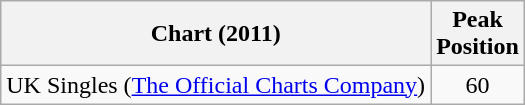<table class="wikitable sortable">
<tr>
<th>Chart (2011)</th>
<th>Peak<br>Position</th>
</tr>
<tr>
<td align="left">UK Singles (<a href='#'>The Official Charts Company</a>)</td>
<td align="center">60</td>
</tr>
</table>
